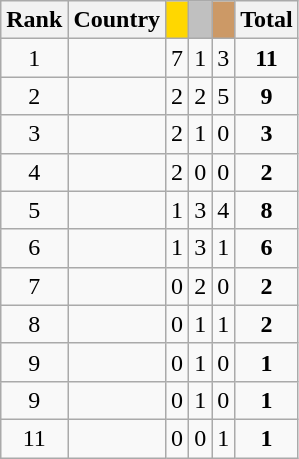<table class="wikitable sortable" style="text-align:center">
<tr>
<th>Rank</th>
<th>Country</th>
<td bgcolor="gold"></td>
<td bgcolor="silver"></td>
<td bgcolor="CC9966"></td>
<th>Total</th>
</tr>
<tr>
<td>1</td>
<td align=left></td>
<td>7</td>
<td>1</td>
<td>3</td>
<td><strong>11</strong></td>
</tr>
<tr>
<td>2</td>
<td align=left></td>
<td>2</td>
<td>2</td>
<td>5</td>
<td><strong>9</strong></td>
</tr>
<tr>
<td>3</td>
<td align=left></td>
<td>2</td>
<td>1</td>
<td>0</td>
<td><strong>3</strong></td>
</tr>
<tr>
<td>4</td>
<td align=left></td>
<td>2</td>
<td>0</td>
<td>0</td>
<td><strong>2</strong></td>
</tr>
<tr>
<td>5</td>
<td align=left></td>
<td>1</td>
<td>3</td>
<td>4</td>
<td><strong>8</strong></td>
</tr>
<tr>
<td>6</td>
<td align=left></td>
<td>1</td>
<td>3</td>
<td>1</td>
<td><strong>6</strong></td>
</tr>
<tr>
<td>7</td>
<td align=left></td>
<td>0</td>
<td>2</td>
<td>0</td>
<td><strong>2</strong></td>
</tr>
<tr>
<td>8</td>
<td align=left></td>
<td>0</td>
<td>1</td>
<td>1</td>
<td><strong>2</strong></td>
</tr>
<tr>
<td>9</td>
<td align=left></td>
<td>0</td>
<td>1</td>
<td>0</td>
<td><strong>1</strong></td>
</tr>
<tr>
<td>9</td>
<td align=left></td>
<td>0</td>
<td>1</td>
<td>0</td>
<td><strong>1</strong></td>
</tr>
<tr>
<td>11</td>
<td align=left></td>
<td>0</td>
<td>0</td>
<td>1</td>
<td><strong>1</strong></td>
</tr>
</table>
